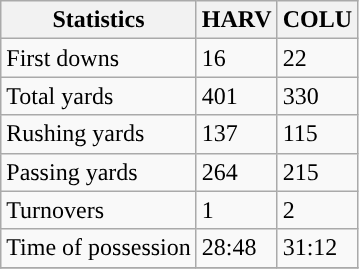<table class="wikitable" style="float: left;">
<tr>
<th>Statistics</th>
<th>HARV</th>
<th>COLU</th>
</tr>
<tr>
<td>First downs</td>
<td>16</td>
<td>22</td>
</tr>
<tr>
<td>Total yards</td>
<td>401</td>
<td>330</td>
</tr>
<tr>
<td>Rushing yards</td>
<td>137</td>
<td>115</td>
</tr>
<tr>
<td>Passing yards</td>
<td>264</td>
<td>215</td>
</tr>
<tr>
<td>Turnovers</td>
<td>1</td>
<td>2</td>
</tr>
<tr>
<td>Time of possession</td>
<td>28:48</td>
<td>31:12</td>
</tr>
<tr>
</tr>
</table>
